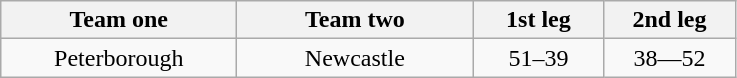<table class="wikitable" style="text-align: center">
<tr>
<th width=150>Team one</th>
<th width=150>Team two</th>
<th width=80>1st leg</th>
<th width=80>2nd leg</th>
</tr>
<tr>
<td>Peterborough</td>
<td>Newcastle</td>
<td>51–39</td>
<td>38—52</td>
</tr>
</table>
